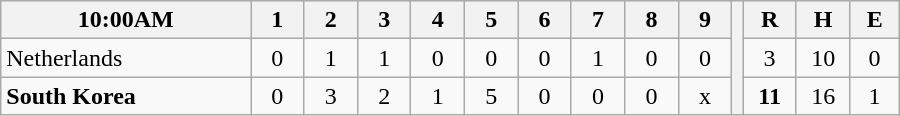<table border=1 cellspacing=0 width=600 style="margin-left:3em;" class="wikitable">
<tr style="text-align:center; background-color:#e6e6e6;">
<th align=left width=28%>10:00AM</th>
<th width=6%>1</th>
<th width=6%>2</th>
<th width=6%>3</th>
<th width=6%>4</th>
<th width=6%>5</th>
<th width=6%>6</th>
<th width=6%>7</th>
<th width=6%>8</th>
<th width=6%>9</th>
<th rowspan="3" width=0.5%></th>
<th width=6%>R</th>
<th width=6%>H</th>
<th width=6%>E</th>
</tr>
<tr style="text-align:center;">
<td align=left> Netherlands</td>
<td>0</td>
<td>1</td>
<td>1</td>
<td>0</td>
<td>0</td>
<td>0</td>
<td>1</td>
<td>0</td>
<td>0</td>
<td>3</td>
<td>10</td>
<td>0</td>
</tr>
<tr style="text-align:center;">
<td align=left> <strong>South Korea</strong></td>
<td>0</td>
<td>3</td>
<td>2</td>
<td>1</td>
<td>5</td>
<td>0</td>
<td>0</td>
<td>0</td>
<td>x</td>
<td><strong>11</strong></td>
<td>16</td>
<td>1</td>
</tr>
</table>
